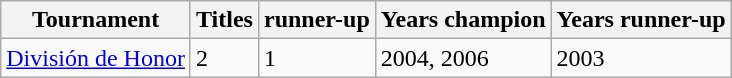<table class="wikitable">
<tr>
<th>Tournament</th>
<th>Titles</th>
<th>runner-up</th>
<th>Years champion</th>
<th>Years runner-up</th>
</tr>
<tr>
<td><a href='#'>División de Honor</a></td>
<td>2</td>
<td>1</td>
<td>2004, 2006</td>
<td>2003</td>
</tr>
</table>
